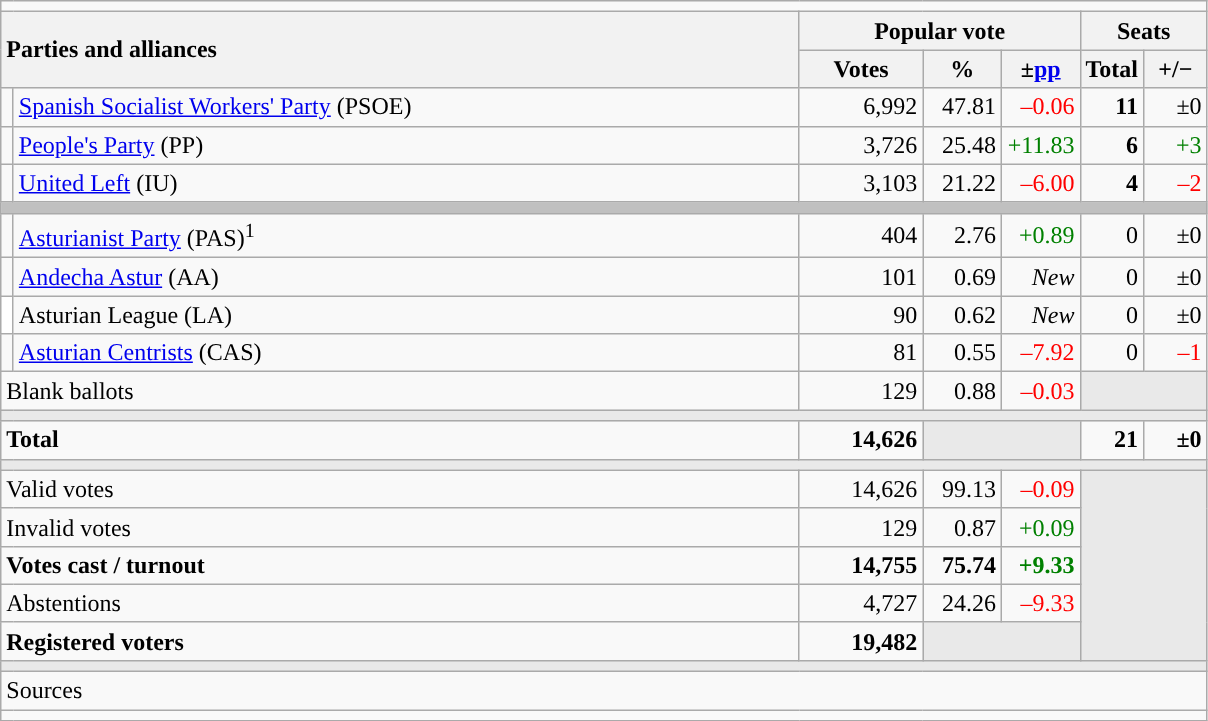<table class="wikitable" style="text-align:right;">
<tr>
<td colspan="7"></td>
</tr>
<tr>
<th style="text-align:left;" rowspan="2" colspan="2" width="525">Parties and alliances</th>
<th colspan="3">Popular vote</th>
<th colspan="2">Seats</th>
</tr>
<tr>
<th width="75">Votes</th>
<th width="45">%</th>
<th width="45">±<a href='#'>pp</a></th>
<th width="35">Total</th>
<th width="35">+/−</th>
</tr>
<tr>
<td width="1" style="color:inherit;background:"></td>
<td align="left"><a href='#'>Spanish Socialist Workers' Party</a> (PSOE)</td>
<td>6,992</td>
<td>47.81</td>
<td style="color:red;">–0.06</td>
<td><strong>11</strong></td>
<td>±0</td>
</tr>
<tr>
<td style="color:inherit;background:"></td>
<td align="left"><a href='#'>People's Party</a> (PP)</td>
<td>3,726</td>
<td>25.48</td>
<td style="color:green;">+11.83</td>
<td><strong>6</strong></td>
<td style="color:green;">+3</td>
</tr>
<tr>
<td style="color:inherit;background:"></td>
<td align="left"><a href='#'>United Left</a> (IU)</td>
<td>3,103</td>
<td>21.22</td>
<td style="color:red;">–6.00</td>
<td><strong>4</strong></td>
<td style="color:red;">–2</td>
</tr>
<tr>
<td colspan="7" bgcolor="#C0C0C0"></td>
</tr>
<tr>
<td style="color:inherit;background:"></td>
<td align="left"><a href='#'>Asturianist Party</a> (PAS)<sup>1</sup></td>
<td>404</td>
<td>2.76</td>
<td style="color:green;">+0.89</td>
<td>0</td>
<td>±0</td>
</tr>
<tr>
<td style="color:inherit;background:"></td>
<td align="left"><a href='#'>Andecha Astur</a> (AA)</td>
<td>101</td>
<td>0.69</td>
<td><em>New</em></td>
<td>0</td>
<td>±0</td>
</tr>
<tr>
<td bgcolor="white"></td>
<td align="left">Asturian League (LA)</td>
<td>90</td>
<td>0.62</td>
<td><em>New</em></td>
<td>0</td>
<td>±0</td>
</tr>
<tr>
<td style="color:inherit;background:"></td>
<td align="left"><a href='#'>Asturian Centrists</a> (CAS)</td>
<td>81</td>
<td>0.55</td>
<td style="color:red;">–7.92</td>
<td>0</td>
<td style="color:red;">–1</td>
</tr>
<tr>
<td align="left" colspan="2">Blank ballots</td>
<td>129</td>
<td>0.88</td>
<td style="color:red;">–0.03</td>
<td bgcolor="#E9E9E9" colspan="2"></td>
</tr>
<tr>
<td colspan="7" bgcolor="#E9E9E9"></td>
</tr>
<tr style="font-weight:bold;">
<td align="left" colspan="2">Total</td>
<td>14,626</td>
<td bgcolor="#E9E9E9" colspan="2"></td>
<td>21</td>
<td>±0</td>
</tr>
<tr>
<td colspan="7" bgcolor="#E9E9E9"></td>
</tr>
<tr>
<td align="left" colspan="2">Valid votes</td>
<td>14,626</td>
<td>99.13</td>
<td style="color:red;">–0.09</td>
<td bgcolor="#E9E9E9" colspan="2" rowspan="5"></td>
</tr>
<tr>
<td align="left" colspan="2">Invalid votes</td>
<td>129</td>
<td>0.87</td>
<td style="color:green;">+0.09</td>
</tr>
<tr style="font-weight:bold;">
<td align="left" colspan="2">Votes cast / turnout</td>
<td>14,755</td>
<td>75.74</td>
<td style="color:green;">+9.33</td>
</tr>
<tr>
<td align="left" colspan="2">Abstentions</td>
<td>4,727</td>
<td>24.26</td>
<td style="color:red;">–9.33</td>
</tr>
<tr style="font-weight:bold;">
<td align="left" colspan="2">Registered voters</td>
<td>19,482</td>
<td bgcolor="#E9E9E9" colspan="2"></td>
</tr>
<tr>
<td colspan="7" bgcolor="#E9E9E9"></td>
</tr>
<tr>
<td align="left" colspan="7">Sources</td>
</tr>
<tr>
<td colspan="7" style="text-align:left; max-width:790px;"></td>
</tr>
</table>
